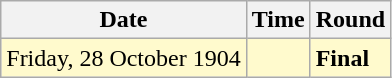<table class="wikitable">
<tr>
<th>Date</th>
<th>Time</th>
<th>Round</th>
</tr>
<tr style=background:lemonchiffon>
<td>Friday, 28 October 1904</td>
<td></td>
<td><strong>Final</strong></td>
</tr>
</table>
